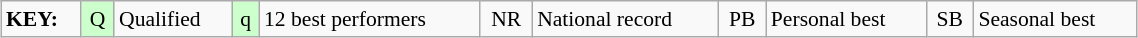<table class="wikitable" style="margin:0.5em auto; font-size:90%;position:relative;" width=60%>
<tr>
<td><strong>KEY:</strong></td>
<td bgcolor=ccffcc align=center>Q</td>
<td>Qualified</td>
<td bgcolor=ccffcc align=center>q</td>
<td>12 best performers</td>
<td align=center>NR</td>
<td>National record</td>
<td align=center>PB</td>
<td>Personal best</td>
<td align=center>SB</td>
<td>Seasonal best</td>
</tr>
</table>
